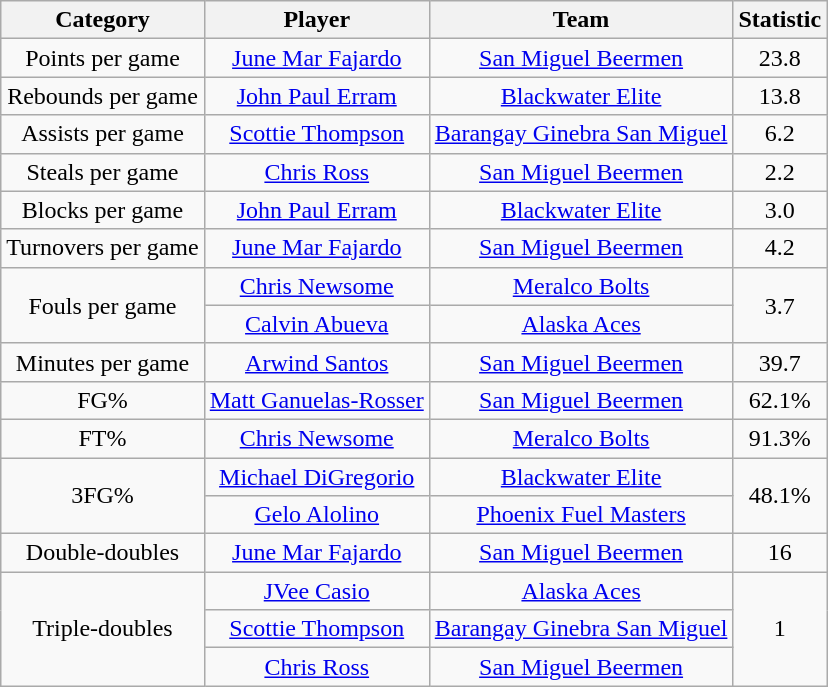<table class="wikitable" style="text-align:center">
<tr>
<th>Category</th>
<th>Player</th>
<th>Team</th>
<th>Statistic</th>
</tr>
<tr>
<td>Points per game</td>
<td><a href='#'>June Mar Fajardo</a></td>
<td><a href='#'>San Miguel Beermen</a></td>
<td>23.8</td>
</tr>
<tr>
<td>Rebounds per game</td>
<td><a href='#'>John Paul Erram</a></td>
<td><a href='#'>Blackwater Elite</a></td>
<td>13.8</td>
</tr>
<tr>
<td>Assists per game</td>
<td><a href='#'>Scottie Thompson</a></td>
<td><a href='#'>Barangay Ginebra San Miguel</a></td>
<td>6.2</td>
</tr>
<tr>
<td>Steals per game</td>
<td><a href='#'>Chris Ross</a></td>
<td><a href='#'>San Miguel Beermen</a></td>
<td>2.2</td>
</tr>
<tr>
<td>Blocks per game</td>
<td><a href='#'>John Paul Erram</a></td>
<td><a href='#'>Blackwater Elite</a></td>
<td>3.0</td>
</tr>
<tr>
<td>Turnovers per game</td>
<td><a href='#'>June Mar Fajardo</a></td>
<td><a href='#'>San Miguel Beermen</a></td>
<td>4.2</td>
</tr>
<tr>
<td rowspan=2>Fouls per game</td>
<td><a href='#'>Chris Newsome</a></td>
<td><a href='#'>Meralco Bolts</a></td>
<td rowspan=2>3.7</td>
</tr>
<tr>
<td><a href='#'>Calvin Abueva</a></td>
<td><a href='#'>Alaska Aces</a></td>
</tr>
<tr>
<td>Minutes per game</td>
<td><a href='#'>Arwind Santos</a></td>
<td><a href='#'>San Miguel Beermen</a></td>
<td>39.7</td>
</tr>
<tr>
<td>FG%</td>
<td><a href='#'>Matt Ganuelas-Rosser</a></td>
<td><a href='#'>San Miguel Beermen</a></td>
<td>62.1%</td>
</tr>
<tr>
<td>FT%</td>
<td><a href='#'>Chris Newsome</a></td>
<td><a href='#'>Meralco Bolts</a></td>
<td>91.3%</td>
</tr>
<tr>
<td rowspan=2>3FG%</td>
<td><a href='#'>Michael DiGregorio</a></td>
<td><a href='#'>Blackwater Elite</a></td>
<td rowspan=2>48.1%</td>
</tr>
<tr>
<td><a href='#'>Gelo Alolino</a></td>
<td><a href='#'>Phoenix Fuel Masters</a></td>
</tr>
<tr>
<td>Double-doubles</td>
<td><a href='#'>June Mar Fajardo</a></td>
<td><a href='#'>San Miguel Beermen</a></td>
<td>16</td>
</tr>
<tr>
<td rowspan=3>Triple-doubles</td>
<td><a href='#'>JVee Casio</a></td>
<td><a href='#'>Alaska Aces</a></td>
<td rowspan=3>1</td>
</tr>
<tr>
<td><a href='#'>Scottie Thompson</a></td>
<td><a href='#'>Barangay Ginebra San Miguel</a></td>
</tr>
<tr>
<td><a href='#'>Chris Ross</a></td>
<td><a href='#'>San Miguel Beermen</a></td>
</tr>
</table>
